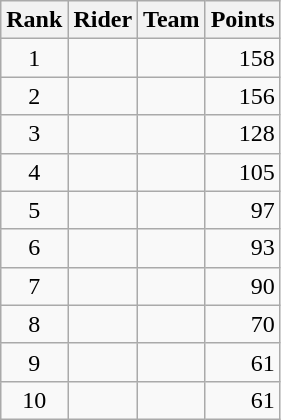<table class="wikitable">
<tr>
<th scope="col">Rank</th>
<th scope="col">Rider</th>
<th scope="col">Team</th>
<th scope="col">Points</th>
</tr>
<tr>
<td style="text-align:center;">1</td>
<td>   </td>
<td></td>
<td style="text-align:right;">158</td>
</tr>
<tr>
<td style="text-align:center;">2</td>
<td></td>
<td></td>
<td style="text-align:right;">156</td>
</tr>
<tr>
<td style="text-align:center;">3</td>
<td></td>
<td></td>
<td style="text-align:right;">128</td>
</tr>
<tr>
<td style="text-align:center;">4</td>
<td> </td>
<td></td>
<td style="text-align:right;">105</td>
</tr>
<tr>
<td style="text-align:center;">5</td>
<td></td>
<td></td>
<td style="text-align:right;">97</td>
</tr>
<tr>
<td style="text-align:center;">6</td>
<td></td>
<td></td>
<td style="text-align:right;">93</td>
</tr>
<tr>
<td style="text-align:center;">7</td>
<td> </td>
<td></td>
<td style="text-align:right;">90</td>
</tr>
<tr>
<td style="text-align:center;">8</td>
<td></td>
<td></td>
<td style="text-align:right;">70</td>
</tr>
<tr>
<td style="text-align:center;">9</td>
<td></td>
<td></td>
<td style="text-align:right;">61</td>
</tr>
<tr>
<td style="text-align:center;">10</td>
<td></td>
<td></td>
<td style="text-align:right;">61</td>
</tr>
</table>
